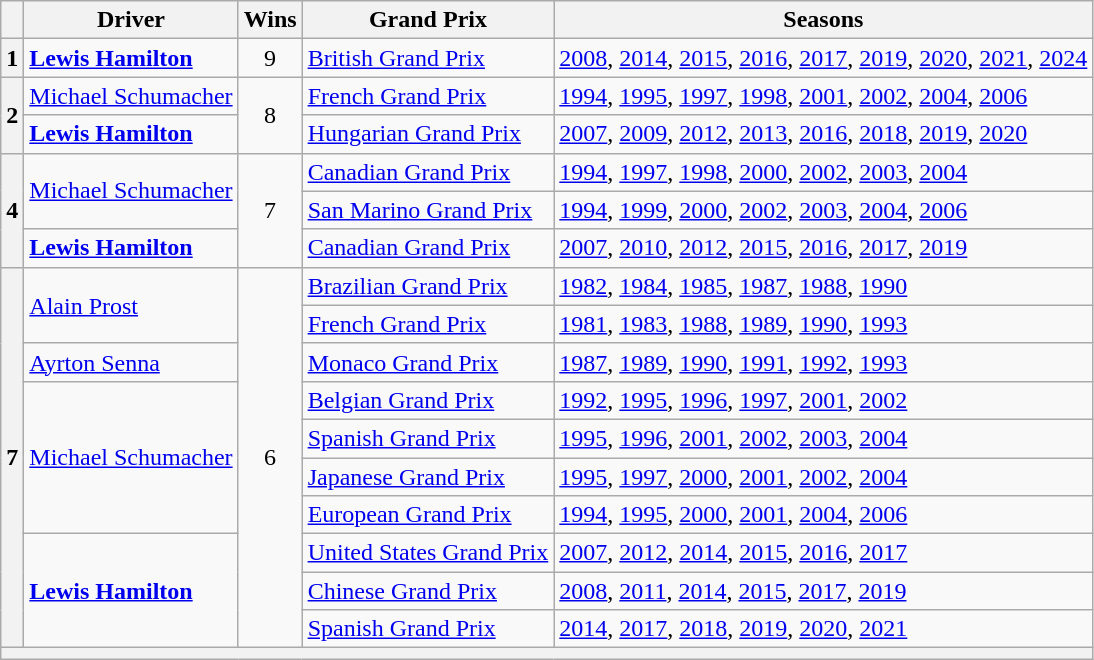<table class="wikitable sortable">
<tr>
<th></th>
<th>Driver</th>
<th>Wins</th>
<th>Grand Prix</th>
<th class="unsortable">Seasons</th>
</tr>
<tr>
<th>1</th>
<td> <strong><a href='#'>Lewis Hamilton</a></strong></td>
<td align=center>9</td>
<td><a href='#'>British Grand Prix</a></td>
<td><a href='#'>2008</a>, <a href='#'>2014</a>, <a href='#'>2015</a>, <a href='#'>2016</a>, <a href='#'>2017</a>, <a href='#'>2019</a>, <a href='#'>2020</a>, <a href='#'>2021</a>, <a href='#'>2024</a></td>
</tr>
<tr>
<th rowspan=2>2</th>
<td> <a href='#'>Michael Schumacher</a></td>
<td align=center rowspan=2>8</td>
<td><a href='#'>French Grand Prix</a></td>
<td><a href='#'>1994</a>, <a href='#'>1995</a>, <a href='#'>1997</a>, <a href='#'>1998</a>, <a href='#'>2001</a>, <a href='#'>2002</a>, <a href='#'>2004</a>, <a href='#'>2006</a></td>
</tr>
<tr>
<td> <strong><a href='#'>Lewis Hamilton</a></strong></td>
<td><a href='#'>Hungarian Grand Prix</a></td>
<td><a href='#'>2007</a>, <a href='#'>2009</a>, <a href='#'>2012</a>, <a href='#'>2013</a>, <a href='#'>2016</a>, <a href='#'>2018</a>, <a href='#'>2019</a>, <a href='#'>2020</a></td>
</tr>
<tr>
<th rowspan=3>4</th>
<td rowspan=2> <a href='#'>Michael Schumacher</a></td>
<td align=center rowspan=3>7</td>
<td><a href='#'>Canadian Grand Prix</a></td>
<td><a href='#'>1994</a>, <a href='#'>1997</a>, <a href='#'>1998</a>, <a href='#'>2000</a>, <a href='#'>2002</a>, <a href='#'>2003</a>, <a href='#'>2004</a></td>
</tr>
<tr>
<td><a href='#'>San Marino Grand Prix</a></td>
<td><a href='#'>1994</a>, <a href='#'>1999</a>, <a href='#'>2000</a>, <a href='#'>2002</a>, <a href='#'>2003</a>, <a href='#'>2004</a>, <a href='#'>2006</a></td>
</tr>
<tr>
<td rowspan=1> <strong><a href='#'>Lewis Hamilton</a></strong></td>
<td><a href='#'>Canadian Grand Prix</a></td>
<td><a href='#'>2007</a>, <a href='#'>2010</a>, <a href='#'>2012</a>, <a href='#'>2015</a>, <a href='#'>2016</a>, <a href='#'>2017</a>, <a href='#'>2019</a></td>
</tr>
<tr>
<th rowspan=10>7</th>
<td rowspan=2> <a href='#'>Alain Prost</a></td>
<td align=center rowspan=10>6</td>
<td><a href='#'>Brazilian Grand Prix</a></td>
<td><a href='#'>1982</a>, <a href='#'>1984</a>, <a href='#'>1985</a>, <a href='#'>1987</a>, <a href='#'>1988</a>, <a href='#'>1990</a></td>
</tr>
<tr>
<td><a href='#'>French Grand Prix</a></td>
<td><a href='#'>1981</a>, <a href='#'>1983</a>, <a href='#'>1988</a>, <a href='#'>1989</a>, <a href='#'>1990</a>, <a href='#'>1993</a></td>
</tr>
<tr>
<td> <a href='#'>Ayrton Senna</a></td>
<td><a href='#'>Monaco Grand Prix</a></td>
<td><a href='#'>1987</a>, <a href='#'>1989</a>, <a href='#'>1990</a>, <a href='#'>1991</a>, <a href='#'>1992</a>, <a href='#'>1993</a></td>
</tr>
<tr>
<td rowspan=4> <a href='#'>Michael Schumacher</a></td>
<td><a href='#'>Belgian Grand Prix</a></td>
<td><a href='#'>1992</a>, <a href='#'>1995</a>, <a href='#'>1996</a>, <a href='#'>1997</a>, <a href='#'>2001</a>, <a href='#'>2002</a></td>
</tr>
<tr>
<td><a href='#'>Spanish Grand Prix</a></td>
<td><a href='#'>1995</a>, <a href='#'>1996</a>, <a href='#'>2001</a>, <a href='#'>2002</a>, <a href='#'>2003</a>, <a href='#'>2004</a></td>
</tr>
<tr>
<td><a href='#'>Japanese Grand Prix</a></td>
<td><a href='#'>1995</a>, <a href='#'>1997</a>, <a href='#'>2000</a>, <a href='#'>2001</a>, <a href='#'>2002</a>, <a href='#'>2004</a></td>
</tr>
<tr>
<td><a href='#'>European Grand Prix</a></td>
<td><a href='#'>1994</a>, <a href='#'>1995</a>, <a href='#'>2000</a>, <a href='#'>2001</a>, <a href='#'>2004</a>, <a href='#'>2006</a></td>
</tr>
<tr>
<td rowspan=3> <strong><a href='#'>Lewis Hamilton</a></strong></td>
<td><a href='#'>United States Grand Prix</a></td>
<td><a href='#'>2007</a>, <a href='#'>2012</a>, <a href='#'>2014</a>, <a href='#'>2015</a>, <a href='#'>2016</a>, <a href='#'>2017</a></td>
</tr>
<tr>
<td><a href='#'>Chinese Grand Prix</a></td>
<td><a href='#'>2008</a>, <a href='#'>2011</a>, <a href='#'>2014</a>, <a href='#'>2015</a>, <a href='#'>2017</a>, <a href='#'>2019</a></td>
</tr>
<tr>
<td><a href='#'>Spanish Grand Prix</a></td>
<td><a href='#'>2014</a>, <a href='#'>2017</a>, <a href='#'>2018</a>, <a href='#'>2019</a>, <a href='#'>2020</a>, <a href='#'>2021</a></td>
</tr>
<tr>
<th colspan=5></th>
</tr>
</table>
